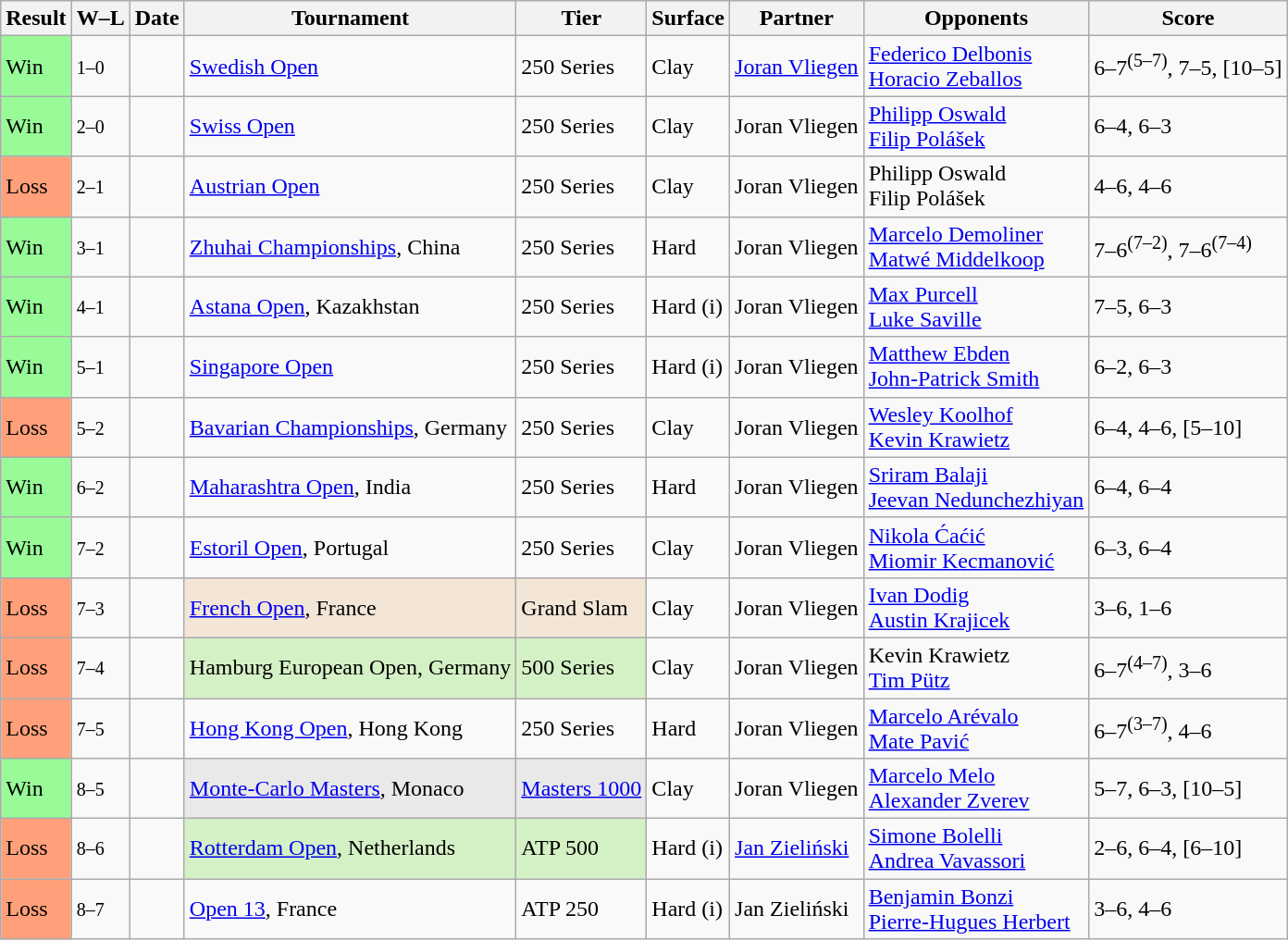<table class="sortable wikitable">
<tr>
<th>Result</th>
<th class="unsortable">W–L</th>
<th>Date</th>
<th>Tournament</th>
<th>Tier</th>
<th>Surface</th>
<th>Partner</th>
<th>Opponents</th>
<th class="unsortable">Score</th>
</tr>
<tr>
<td bgcolor=98FB98>Win</td>
<td><small>1–0</small></td>
<td><a href='#'></a></td>
<td><a href='#'>Swedish Open</a></td>
<td>250 Series</td>
<td>Clay</td>
<td> <a href='#'>Joran Vliegen</a></td>
<td> <a href='#'>Federico Delbonis</a><br> <a href='#'>Horacio Zeballos</a></td>
<td>6–7<sup>(5–7)</sup>, 7–5, [10–5]</td>
</tr>
<tr>
<td bgcolor=98FB98>Win</td>
<td><small>2–0</small></td>
<td><a href='#'></a></td>
<td><a href='#'>Swiss Open</a></td>
<td>250 Series</td>
<td>Clay</td>
<td> Joran Vliegen</td>
<td> <a href='#'>Philipp Oswald</a><br> <a href='#'>Filip Polášek</a></td>
<td>6–4, 6–3</td>
</tr>
<tr>
<td bgcolor=FFA07A>Loss</td>
<td><small>2–1</small></td>
<td><a href='#'></a></td>
<td><a href='#'>Austrian Open</a></td>
<td>250 Series</td>
<td>Clay</td>
<td> Joran Vliegen</td>
<td> Philipp Oswald<br> Filip Polášek</td>
<td>4–6, 4–6</td>
</tr>
<tr>
<td bgcolor=98FB98>Win</td>
<td><small>3–1</small></td>
<td><a href='#'></a></td>
<td><a href='#'>Zhuhai Championships</a>, China</td>
<td>250 Series</td>
<td>Hard</td>
<td> Joran Vliegen</td>
<td> <a href='#'>Marcelo Demoliner</a><br> <a href='#'>Matwé Middelkoop</a></td>
<td>7–6<sup>(7–2)</sup>, 7–6<sup>(7–4)</sup></td>
</tr>
<tr>
<td bgcolor=98FB98>Win</td>
<td><small>4–1</small></td>
<td><a href='#'></a></td>
<td><a href='#'>Astana Open</a>, Kazakhstan</td>
<td>250 Series</td>
<td>Hard (i)</td>
<td> Joran Vliegen</td>
<td> <a href='#'>Max Purcell</a><br> <a href='#'>Luke Saville</a></td>
<td>7–5, 6–3</td>
</tr>
<tr>
<td bgcolor=98FB98>Win</td>
<td><small>5–1</small></td>
<td><a href='#'></a></td>
<td><a href='#'>Singapore Open</a></td>
<td>250 Series</td>
<td>Hard (i)</td>
<td> Joran Vliegen</td>
<td> <a href='#'>Matthew Ebden</a><br> <a href='#'>John-Patrick Smith</a></td>
<td>6–2, 6–3</td>
</tr>
<tr>
<td bgcolor=FFA07A>Loss</td>
<td><small>5–2</small></td>
<td><a href='#'></a></td>
<td><a href='#'>Bavarian Championships</a>, Germany</td>
<td>250 Series</td>
<td>Clay</td>
<td> Joran Vliegen</td>
<td> <a href='#'>Wesley Koolhof</a><br> <a href='#'>Kevin Krawietz</a></td>
<td>6–4, 4–6, [5–10]</td>
</tr>
<tr>
<td bgcolor=98FB98>Win</td>
<td><small>6–2</small></td>
<td><a href='#'></a></td>
<td><a href='#'>Maharashtra Open</a>, India</td>
<td>250 Series</td>
<td>Hard</td>
<td> Joran Vliegen</td>
<td> <a href='#'>Sriram Balaji</a><br> <a href='#'>Jeevan Nedunchezhiyan</a></td>
<td>6–4, 6–4</td>
</tr>
<tr>
<td bgcolor=98FB98>Win</td>
<td><small>7–2</small></td>
<td><a href='#'></a></td>
<td><a href='#'>Estoril Open</a>, Portugal</td>
<td>250 Series</td>
<td>Clay</td>
<td> Joran Vliegen</td>
<td> <a href='#'>Nikola Ćaćić</a> <br> <a href='#'>Miomir Kecmanović</a></td>
<td>6–3, 6–4</td>
</tr>
<tr>
<td bgcolor=ffa07a>Loss</td>
<td><small>7–3</small></td>
<td><a href='#'></a></td>
<td bgcolor=f3e6d7><a href='#'>French Open</a>, France</td>
<td bgcolor=f3e6d7>Grand Slam</td>
<td>Clay</td>
<td> Joran Vliegen</td>
<td> <a href='#'>Ivan Dodig</a><br> <a href='#'>Austin Krajicek</a></td>
<td>3–6, 1–6</td>
</tr>
<tr>
<td bgcolor=ffa07a>Loss</td>
<td><small>7–4</small></td>
<td><a href='#'></a></td>
<td bgcolor=d4f1c5>Hamburg European Open, Germany</td>
<td bgcolor=d4f1c5>500 Series</td>
<td>Clay</td>
<td> Joran Vliegen</td>
<td> Kevin Krawietz<br> <a href='#'>Tim Pütz</a></td>
<td>6–7<sup>(4–7)</sup>, 3–6</td>
</tr>
<tr>
<td bgcolor=ffa07a>Loss</td>
<td><small>7–5</small></td>
<td><a href='#'></a></td>
<td><a href='#'>Hong Kong Open</a>, Hong Kong</td>
<td>250 Series</td>
<td>Hard</td>
<td> Joran Vliegen</td>
<td> <a href='#'>Marcelo Arévalo</a><br> <a href='#'>Mate Pavić</a></td>
<td>6–7<sup>(3–7)</sup>, 4–6</td>
</tr>
<tr>
<td bgcolor=98FB98>Win</td>
<td><small>8–5</small></td>
<td><a href='#'></a></td>
<td style="background:#E9E9E9;"><a href='#'>Monte-Carlo Masters</a>, Monaco</td>
<td style="background:#E9E9E9;"><a href='#'>Masters 1000</a></td>
<td>Clay</td>
<td> Joran Vliegen</td>
<td> <a href='#'>Marcelo Melo</a> <br>  <a href='#'>Alexander Zverev</a></td>
<td>5–7, 6–3, [10–5]</td>
</tr>
<tr>
<td bgcolor=ffa07a>Loss</td>
<td><small>8–6</small></td>
<td><a href='#'></a></td>
<td style="background:#D4F1C5;"><a href='#'>Rotterdam Open</a>, Netherlands</td>
<td style="background:#D4F1C5;">ATP 500</td>
<td>Hard (i)</td>
<td> <a href='#'>Jan Zieliński</a></td>
<td> <a href='#'>Simone Bolelli</a><br> <a href='#'>Andrea Vavassori</a></td>
<td>2–6, 6–4, [6–10]</td>
</tr>
<tr>
<td bgcolor=ffa07a>Loss</td>
<td><small>8–7</small></td>
<td><a href='#'></a></td>
<td><a href='#'>Open 13</a>, France</td>
<td>ATP 250</td>
<td>Hard (i)</td>
<td> Jan Zieliński</td>
<td> <a href='#'>Benjamin Bonzi</a><br> <a href='#'>Pierre-Hugues Herbert</a></td>
<td>3–6, 4–6</td>
</tr>
</table>
